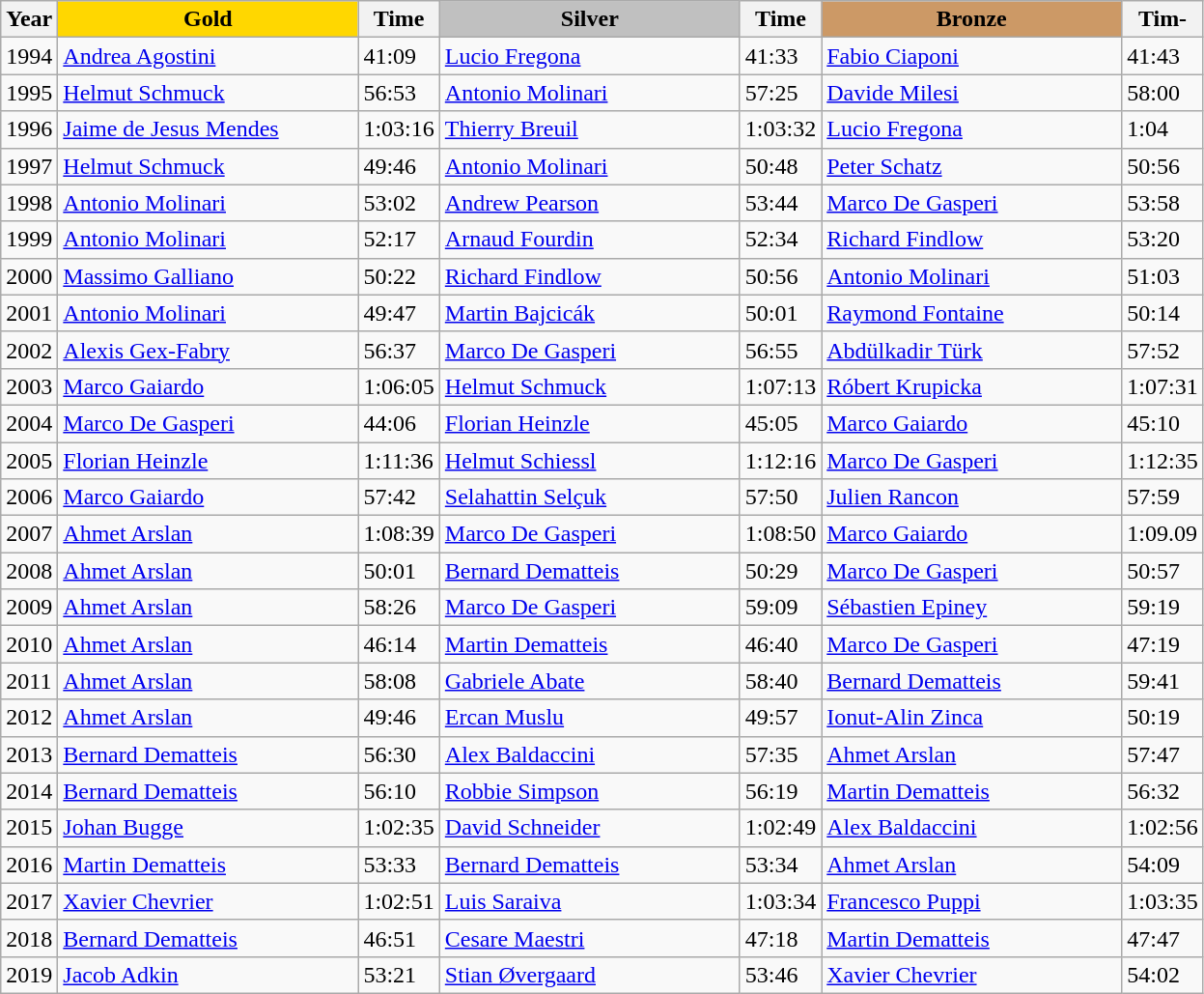<table class="wikitable" width= style="font-size:90%; text-align:center">
<tr>
<th>Year</th>
<th style="width:200px; background:gold">Gold</th>
<th>Time</th>
<th style="width:200px; background:silver">Silver</th>
<th>Time</th>
<th style="width:200px; background:#cc9966">Bronze</th>
<th>Tim-</th>
</tr>
<tr>
<td>1994</td>
<td align=left> <a href='#'>Andrea Agostini</a></td>
<td>41:09</td>
<td align=left> <a href='#'>Lucio Fregona</a></td>
<td>41:33</td>
<td align=left> <a href='#'>Fabio Ciaponi</a></td>
<td>41:43</td>
</tr>
<tr>
<td>1995</td>
<td align=left> <a href='#'>Helmut Schmuck</a></td>
<td>56:53</td>
<td align=left> <a href='#'>Antonio Molinari</a></td>
<td>57:25</td>
<td align=left> <a href='#'>Davide Milesi</a></td>
<td>58:00</td>
</tr>
<tr>
<td>1996</td>
<td align=left> <a href='#'>Jaime de Jesus Mendes</a></td>
<td>1:03:16</td>
<td align=left> <a href='#'>Thierry Breuil</a></td>
<td>1:03:32</td>
<td align=left> <a href='#'>Lucio Fregona</a></td>
<td>1:04</td>
</tr>
<tr>
<td>1997</td>
<td align=left> <a href='#'>Helmut Schmuck</a></td>
<td>49:46</td>
<td align=left> <a href='#'>Antonio Molinari</a></td>
<td>50:48</td>
<td align=left> <a href='#'>Peter Schatz</a></td>
<td>50:56</td>
</tr>
<tr>
<td>1998</td>
<td align=left> <a href='#'>Antonio Molinari</a></td>
<td>53:02</td>
<td align=left> <a href='#'>Andrew Pearson</a></td>
<td>53:44</td>
<td align=left> <a href='#'>Marco De Gasperi</a></td>
<td>53:58</td>
</tr>
<tr>
<td>1999</td>
<td align=left> <a href='#'>Antonio Molinari</a></td>
<td>52:17</td>
<td align=left> <a href='#'>Arnaud Fourdin</a></td>
<td>52:34</td>
<td align=left> <a href='#'>Richard Findlow</a></td>
<td>53:20</td>
</tr>
<tr>
<td>2000</td>
<td align=left> <a href='#'>Massimo Galliano</a></td>
<td>50:22</td>
<td align=left> <a href='#'>Richard Findlow</a></td>
<td>50:56</td>
<td align=left> <a href='#'>Antonio Molinari</a></td>
<td>51:03</td>
</tr>
<tr>
<td>2001</td>
<td align=left> <a href='#'>Antonio Molinari</a></td>
<td>49:47</td>
<td align=left> <a href='#'>Martin Bajcicák</a></td>
<td>50:01</td>
<td align=left> <a href='#'>Raymond Fontaine</a></td>
<td>50:14</td>
</tr>
<tr>
<td>2002</td>
<td align=left> <a href='#'>Alexis Gex-Fabry</a></td>
<td>56:37</td>
<td align=left> <a href='#'>Marco De Gasperi</a></td>
<td>56:55</td>
<td align=left> <a href='#'>Abdülkadir Türk</a></td>
<td>57:52</td>
</tr>
<tr>
<td>2003</td>
<td align=left> <a href='#'>Marco Gaiardo</a></td>
<td>1:06:05</td>
<td align=left> <a href='#'>Helmut Schmuck</a></td>
<td>1:07:13</td>
<td align=left> <a href='#'>Róbert Krupicka</a></td>
<td>1:07:31</td>
</tr>
<tr>
<td>2004</td>
<td align=left> <a href='#'>Marco De Gasperi</a></td>
<td>44:06</td>
<td align=left> <a href='#'>Florian Heinzle</a></td>
<td>45:05</td>
<td align=left> <a href='#'>Marco Gaiardo</a></td>
<td>45:10</td>
</tr>
<tr>
<td>2005</td>
<td align=left> <a href='#'>Florian Heinzle</a></td>
<td>1:11:36</td>
<td align=left> <a href='#'>Helmut Schiessl</a></td>
<td>1:12:16</td>
<td align=left> <a href='#'>Marco De Gasperi</a></td>
<td>1:12:35</td>
</tr>
<tr>
<td>2006</td>
<td align=left> <a href='#'>Marco Gaiardo</a></td>
<td>57:42</td>
<td align=left> <a href='#'>Selahattin Selçuk</a></td>
<td>57:50</td>
<td align=left> <a href='#'>Julien Rancon</a></td>
<td>57:59</td>
</tr>
<tr>
<td>2007</td>
<td align=left> <a href='#'>Ahmet Arslan</a></td>
<td>1:08:39</td>
<td align=left> <a href='#'>Marco De Gasperi</a></td>
<td>1:08:50</td>
<td align=left> <a href='#'>Marco Gaiardo</a></td>
<td>1:09.09</td>
</tr>
<tr>
<td>2008</td>
<td align=left> <a href='#'>Ahmet Arslan</a></td>
<td>50:01</td>
<td align=left> <a href='#'>Bernard Dematteis</a></td>
<td>50:29</td>
<td align=left> <a href='#'>Marco De Gasperi</a></td>
<td>50:57</td>
</tr>
<tr>
<td>2009</td>
<td align=left> <a href='#'>Ahmet Arslan</a></td>
<td>58:26</td>
<td align=left> <a href='#'>Marco De Gasperi</a></td>
<td>59:09</td>
<td align=left> <a href='#'>Sébastien Epiney</a></td>
<td>59:19</td>
</tr>
<tr>
<td>2010</td>
<td align=left> <a href='#'>Ahmet Arslan</a></td>
<td>46:14</td>
<td align=left> <a href='#'>Martin Dematteis</a></td>
<td>46:40</td>
<td align=left> <a href='#'>Marco De Gasperi</a></td>
<td>47:19</td>
</tr>
<tr>
<td>2011</td>
<td align=left> <a href='#'>Ahmet Arslan</a></td>
<td>58:08</td>
<td align=left> <a href='#'>Gabriele Abate</a></td>
<td>58:40</td>
<td align=left> <a href='#'>Bernard Dematteis</a></td>
<td>59:41</td>
</tr>
<tr>
<td>2012</td>
<td align=left> <a href='#'>Ahmet Arslan</a></td>
<td>49:46</td>
<td align=left> <a href='#'>Ercan Muslu</a></td>
<td>49:57</td>
<td align=left> <a href='#'>Ionut-Alin Zinca</a></td>
<td>50:19</td>
</tr>
<tr>
<td>2013</td>
<td align=left> <a href='#'>Bernard Dematteis</a></td>
<td>56:30</td>
<td align=left> <a href='#'>Alex Baldaccini</a></td>
<td>57:35</td>
<td align=left> <a href='#'>Ahmet Arslan</a></td>
<td>57:47</td>
</tr>
<tr>
<td>2014</td>
<td align=left> <a href='#'>Bernard Dematteis</a></td>
<td>56:10</td>
<td align=left> <a href='#'>Robbie Simpson</a></td>
<td>56:19</td>
<td align=left> <a href='#'>Martin Dematteis</a></td>
<td>56:32</td>
</tr>
<tr>
<td>2015</td>
<td align=left> <a href='#'>Johan Bugge</a></td>
<td>1:02:35</td>
<td align=left> <a href='#'>David Schneider</a></td>
<td>1:02:49</td>
<td align=left> <a href='#'>Alex Baldaccini</a></td>
<td>1:02:56</td>
</tr>
<tr>
<td>2016</td>
<td align=left> <a href='#'>Martin Dematteis</a></td>
<td>53:33</td>
<td align=left> <a href='#'>Bernard Dematteis</a></td>
<td>53:34</td>
<td align=left> <a href='#'>Ahmet Arslan</a></td>
<td>54:09</td>
</tr>
<tr>
<td>2017</td>
<td align=left> <a href='#'>Xavier Chevrier</a></td>
<td>1:02:51</td>
<td align=left> <a href='#'>Luis Saraiva</a></td>
<td>1:03:34</td>
<td align=left> <a href='#'>Francesco Puppi</a></td>
<td>1:03:35</td>
</tr>
<tr>
<td>2018</td>
<td align=left> <a href='#'>Bernard Dematteis</a></td>
<td>46:51</td>
<td align=left> <a href='#'>Cesare Maestri</a></td>
<td>47:18</td>
<td align=left> <a href='#'>Martin Dematteis</a></td>
<td>47:47</td>
</tr>
<tr>
<td>2019</td>
<td align=left> <a href='#'>Jacob Adkin</a></td>
<td>53:21</td>
<td align=left> <a href='#'>Stian Øvergaard</a></td>
<td>53:46</td>
<td align=left> <a href='#'>Xavier Chevrier</a></td>
<td>54:02</td>
</tr>
</table>
